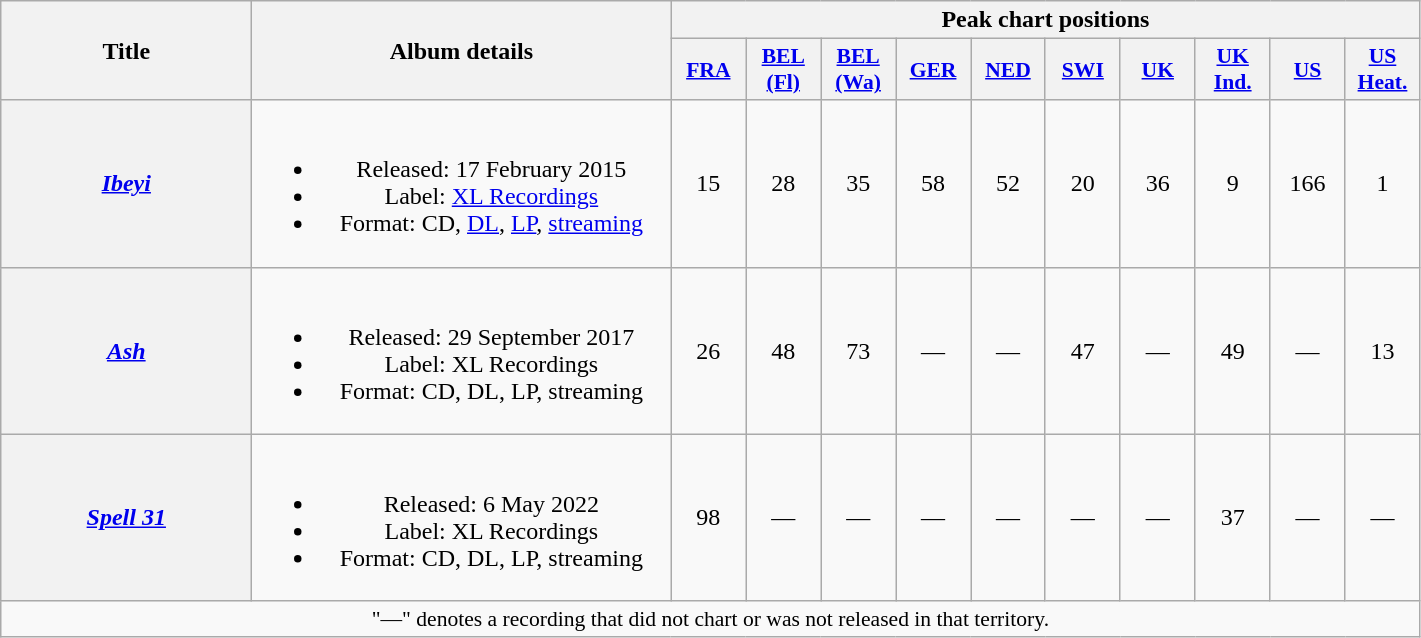<table class="wikitable plainrowheaders" style="text-align:center;">
<tr>
<th scope="col" rowspan="2" style="width:10em;">Title</th>
<th scope="col" rowspan="2" style="width:17em;">Album details</th>
<th scope="col" colspan="10">Peak chart positions</th>
</tr>
<tr>
<th scope="col" style="width:3em;font-size:90%;"><a href='#'>FRA</a><br></th>
<th scope="col" style="width:3em;font-size:90%;"><a href='#'>BEL <br>(Fl)</a><br></th>
<th scope="col" style="width:3em;font-size:90%;"><a href='#'>BEL <br>(Wa)</a><br></th>
<th scope="col" style="width:3em;font-size:90%;"><a href='#'>GER</a><br></th>
<th scope="col" style="width:3em;font-size:90%;"><a href='#'>NED</a><br></th>
<th scope="col" style="width:3em;font-size:90%;"><a href='#'>SWI</a><br></th>
<th scope="col" style="width:3em;font-size:90%;"><a href='#'>UK</a><br></th>
<th scope="coL" style="width:3em;font-size:90%;"><a href='#'>UK<br>Ind.</a><br></th>
<th scope="coL" style="width:3em;font-size:90%;"><a href='#'>US</a><br></th>
<th scope="coL" style="width:3em;font-size:90%;"><a href='#'>US<br>Heat.</a><br></th>
</tr>
<tr>
<th scope="row"><em><a href='#'>Ibeyi</a></em></th>
<td><br><ul><li>Released: 17 February 2015</li><li>Label: <a href='#'>XL Recordings</a></li><li>Format: CD, <a href='#'>DL</a>, <a href='#'>LP</a>, <a href='#'>streaming</a></li></ul></td>
<td>15</td>
<td>28</td>
<td>35</td>
<td>58</td>
<td>52</td>
<td>20</td>
<td>36</td>
<td>9</td>
<td>166</td>
<td>1</td>
</tr>
<tr>
<th scope="row"><em><a href='#'>Ash</a></em></th>
<td><br><ul><li>Released: 29 September 2017</li><li>Label: XL Recordings</li><li>Format: CD, DL, LP, streaming</li></ul></td>
<td>26</td>
<td>48</td>
<td>73</td>
<td>—</td>
<td>—</td>
<td>47</td>
<td>—</td>
<td>49</td>
<td>—</td>
<td>13</td>
</tr>
<tr>
<th scope="row"><em><a href='#'>Spell 31</a></em></th>
<td><br><ul><li>Released: 6 May 2022</li><li>Label: XL Recordings</li><li>Format: CD, DL, LP, streaming</li></ul></td>
<td>98</td>
<td>—</td>
<td>—</td>
<td>—</td>
<td>—</td>
<td>—</td>
<td>—</td>
<td>37</td>
<td>—</td>
<td>—</td>
</tr>
<tr>
<td colspan="12" style="font-size:90%">"—" denotes a recording that did not chart or was not released in that territory.</td>
</tr>
</table>
